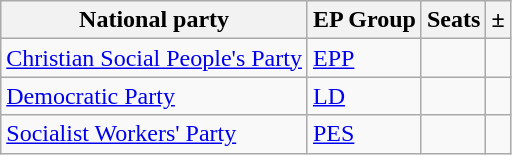<table class="wikitable">
<tr>
<th>National party</th>
<th>EP Group</th>
<th>Seats</th>
<th>±</th>
</tr>
<tr>
<td> <a href='#'>Christian Social People's Party</a></td>
<td> <a href='#'>EPP</a></td>
<td></td>
<td></td>
</tr>
<tr>
<td> <a href='#'>Democratic Party</a></td>
<td> <a href='#'>LD</a></td>
<td></td>
<td></td>
</tr>
<tr>
<td> <a href='#'>Socialist Workers' Party</a></td>
<td> <a href='#'>PES</a></td>
<td></td>
<td></td>
</tr>
</table>
